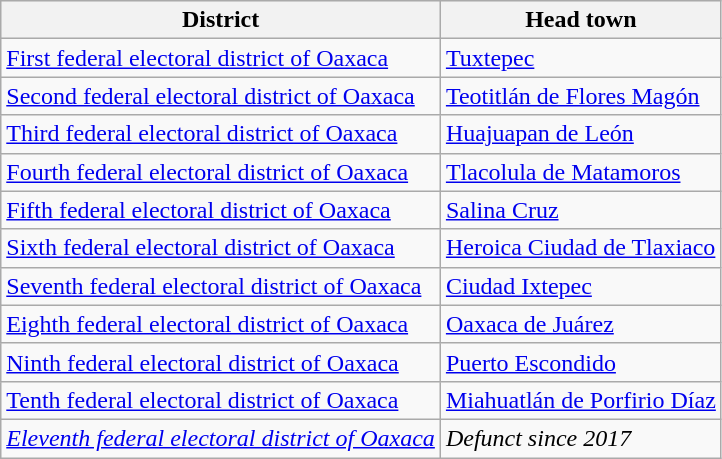<table class="wikitable" border="1">
<tr style="background:#efefef;">
<th><strong>District</strong></th>
<th><strong>Head town</strong></th>
</tr>
<tr>
<td><a href='#'>First federal electoral district of Oaxaca</a></td>
<td><a href='#'>Tuxtepec</a></td>
</tr>
<tr>
<td><a href='#'>Second federal electoral district of Oaxaca</a></td>
<td><a href='#'>Teotitlán de Flores Magón</a></td>
</tr>
<tr>
<td><a href='#'>Third federal electoral district of Oaxaca</a></td>
<td><a href='#'>Huajuapan de León</a></td>
</tr>
<tr>
<td><a href='#'>Fourth federal electoral district of Oaxaca</a></td>
<td><a href='#'>Tlacolula de Matamoros</a></td>
</tr>
<tr>
<td><a href='#'>Fifth federal electoral district of Oaxaca</a></td>
<td><a href='#'>Salina Cruz</a></td>
</tr>
<tr>
<td><a href='#'>Sixth federal electoral district of Oaxaca</a></td>
<td><a href='#'>Heroica Ciudad de Tlaxiaco</a></td>
</tr>
<tr>
<td><a href='#'>Seventh federal electoral district of Oaxaca</a></td>
<td><a href='#'>Ciudad Ixtepec</a></td>
</tr>
<tr>
<td><a href='#'>Eighth federal electoral district of Oaxaca</a></td>
<td><a href='#'>Oaxaca de Juárez</a></td>
</tr>
<tr>
<td><a href='#'>Ninth federal electoral district of Oaxaca</a></td>
<td><a href='#'>Puerto Escondido</a></td>
</tr>
<tr>
<td><a href='#'>Tenth federal electoral district of Oaxaca</a></td>
<td><a href='#'>Miahuatlán de Porfirio Díaz</a></td>
</tr>
<tr>
<td><em><a href='#'>Eleventh federal electoral district of Oaxaca</a></em></td>
<td><em>Defunct since 2017</em></td>
</tr>
</table>
